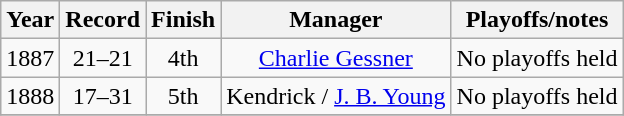<table class="wikitable" style="text-align:center">
<tr>
<th>Year</th>
<th>Record</th>
<th>Finish</th>
<th>Manager</th>
<th>Playoffs/notes</th>
</tr>
<tr align=center>
<td>1887</td>
<td>21–21</td>
<td>4th</td>
<td><a href='#'>Charlie Gessner</a></td>
<td>No playoffs held</td>
</tr>
<tr align=center>
<td>1888</td>
<td>17–31</td>
<td>5th</td>
<td>Kendrick / <a href='#'>J. B. Young</a></td>
<td>No playoffs held</td>
</tr>
<tr align=center>
</tr>
</table>
